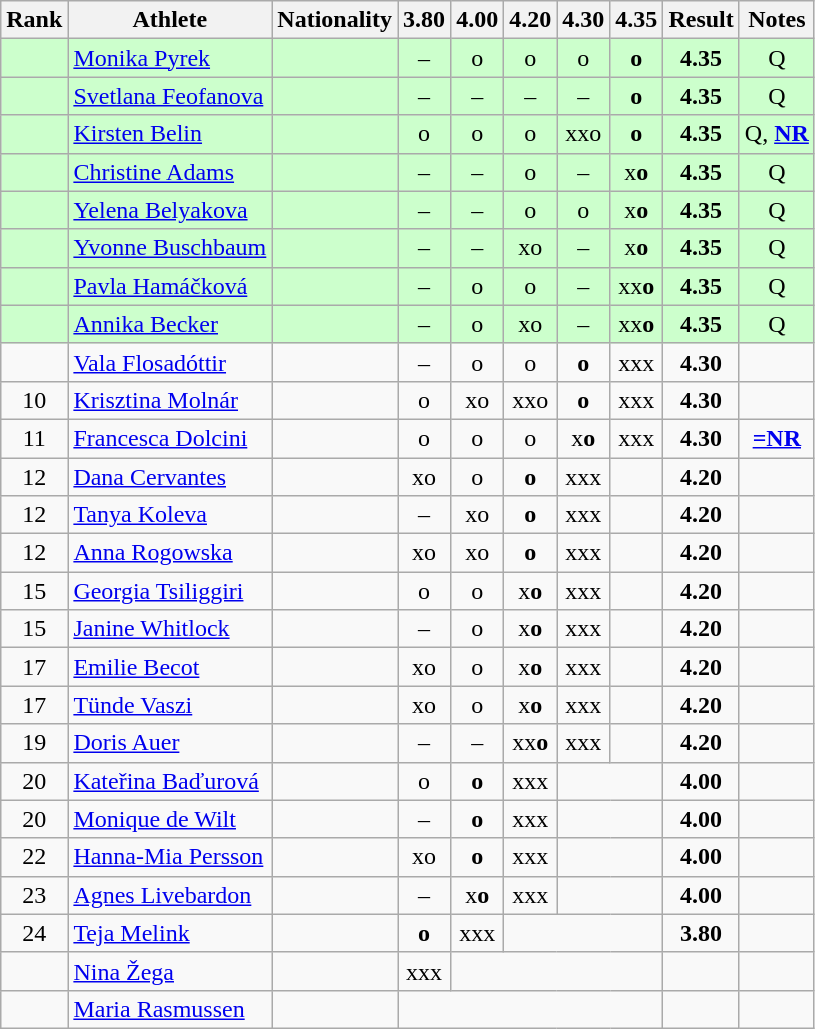<table class="wikitable sortable" style="text-align:center">
<tr>
<th>Rank</th>
<th>Athlete</th>
<th>Nationality</th>
<th>3.80</th>
<th>4.00</th>
<th>4.20</th>
<th>4.30</th>
<th>4.35</th>
<th>Result</th>
<th>Notes</th>
</tr>
<tr bgcolor=ccffcc>
<td></td>
<td align="left"><a href='#'>Monika Pyrek</a></td>
<td align=left></td>
<td>–</td>
<td>o</td>
<td>o</td>
<td>o</td>
<td><strong>o</strong></td>
<td><strong>4.35</strong></td>
<td>Q</td>
</tr>
<tr bgcolor=ccffcc>
<td></td>
<td align="left"><a href='#'>Svetlana Feofanova</a></td>
<td align=left></td>
<td>–</td>
<td>–</td>
<td>–</td>
<td>–</td>
<td><strong>o</strong></td>
<td><strong>4.35</strong></td>
<td>Q</td>
</tr>
<tr bgcolor=ccffcc>
<td></td>
<td align="left"><a href='#'>Kirsten Belin</a></td>
<td align=left></td>
<td>o</td>
<td>o</td>
<td>o</td>
<td>xxo</td>
<td><strong>o</strong></td>
<td><strong>4.35</strong></td>
<td>Q, <strong><a href='#'>NR</a></strong></td>
</tr>
<tr bgcolor=ccffcc>
<td></td>
<td align="left"><a href='#'>Christine Adams</a></td>
<td align=left></td>
<td>–</td>
<td>–</td>
<td>o</td>
<td>–</td>
<td>x<strong>o</strong></td>
<td><strong>4.35</strong></td>
<td>Q</td>
</tr>
<tr bgcolor=ccffcc>
<td></td>
<td align="left"><a href='#'>Yelena Belyakova</a></td>
<td align=left></td>
<td>–</td>
<td>–</td>
<td>o</td>
<td>o</td>
<td>x<strong>o</strong></td>
<td><strong>4.35</strong></td>
<td>Q</td>
</tr>
<tr bgcolor=ccffcc>
<td></td>
<td align="left"><a href='#'>Yvonne Buschbaum</a></td>
<td align=left></td>
<td>–</td>
<td>–</td>
<td>xo</td>
<td>–</td>
<td>x<strong>o</strong></td>
<td><strong>4.35</strong></td>
<td>Q</td>
</tr>
<tr bgcolor=ccffcc>
<td></td>
<td align="left"><a href='#'>Pavla Hamáčková</a></td>
<td align=left></td>
<td>–</td>
<td>o</td>
<td>o</td>
<td>–</td>
<td>xx<strong>o</strong></td>
<td><strong>4.35</strong></td>
<td>Q</td>
</tr>
<tr bgcolor=ccffcc>
<td></td>
<td align="left"><a href='#'>Annika Becker</a></td>
<td align=left></td>
<td>–</td>
<td>o</td>
<td>xo</td>
<td>–</td>
<td>xx<strong>o</strong></td>
<td><strong>4.35</strong></td>
<td>Q</td>
</tr>
<tr>
<td></td>
<td align="left"><a href='#'>Vala Flosadóttir</a></td>
<td align=left></td>
<td>–</td>
<td>o</td>
<td>o</td>
<td><strong>o</strong></td>
<td>xxx</td>
<td><strong>4.30</strong></td>
<td></td>
</tr>
<tr>
<td>10</td>
<td align="left"><a href='#'>Krisztina Molnár</a></td>
<td align=left></td>
<td>o</td>
<td>xo</td>
<td>xxo</td>
<td><strong>o</strong></td>
<td>xxx</td>
<td><strong>4.30</strong></td>
<td></td>
</tr>
<tr>
<td>11</td>
<td align="left"><a href='#'>Francesca Dolcini</a></td>
<td align=left></td>
<td>o</td>
<td>o</td>
<td>o</td>
<td>x<strong>o</strong></td>
<td>xxx</td>
<td><strong>4.30</strong></td>
<td><strong><a href='#'>=NR</a></strong></td>
</tr>
<tr>
<td>12</td>
<td align="left"><a href='#'>Dana Cervantes</a></td>
<td align=left></td>
<td>xo</td>
<td>o</td>
<td><strong>o</strong></td>
<td>xxx</td>
<td></td>
<td><strong>4.20</strong></td>
<td></td>
</tr>
<tr>
<td>12</td>
<td align="left"><a href='#'>Tanya Koleva</a></td>
<td align=left></td>
<td>–</td>
<td>xo</td>
<td><strong>o</strong></td>
<td>xxx</td>
<td></td>
<td><strong>4.20</strong></td>
<td></td>
</tr>
<tr>
<td>12</td>
<td align="left"><a href='#'>Anna Rogowska</a></td>
<td align=left></td>
<td>xo</td>
<td>xo</td>
<td><strong>o</strong></td>
<td>xxx</td>
<td></td>
<td><strong>4.20</strong></td>
<td></td>
</tr>
<tr>
<td>15</td>
<td align="left"><a href='#'>Georgia Tsiliggiri</a></td>
<td align=left></td>
<td>o</td>
<td>o</td>
<td>x<strong>o</strong></td>
<td>xxx</td>
<td></td>
<td><strong>4.20</strong></td>
<td></td>
</tr>
<tr>
<td>15</td>
<td align="left"><a href='#'>Janine Whitlock</a></td>
<td align=left></td>
<td>–</td>
<td>o</td>
<td>x<strong>o</strong></td>
<td>xxx</td>
<td></td>
<td><strong>4.20</strong></td>
<td></td>
</tr>
<tr>
<td>17</td>
<td align="left"><a href='#'>Emilie Becot</a></td>
<td align=left></td>
<td>xo</td>
<td>o</td>
<td>x<strong>o</strong></td>
<td>xxx</td>
<td></td>
<td><strong>4.20</strong></td>
<td></td>
</tr>
<tr>
<td>17</td>
<td align="left"><a href='#'>Tünde Vaszi</a></td>
<td align=left></td>
<td>xo</td>
<td>o</td>
<td>x<strong>o</strong></td>
<td>xxx</td>
<td></td>
<td><strong>4.20</strong></td>
<td></td>
</tr>
<tr>
<td>19</td>
<td align="left"><a href='#'>Doris Auer</a></td>
<td align=left></td>
<td>–</td>
<td>–</td>
<td>xx<strong>o</strong></td>
<td>xxx</td>
<td></td>
<td><strong>4.20</strong></td>
<td></td>
</tr>
<tr>
<td>20</td>
<td align="left"><a href='#'>Kateřina Baďurová</a></td>
<td align=left></td>
<td>o</td>
<td><strong>o</strong></td>
<td>xxx</td>
<td colspan=2></td>
<td><strong>4.00</strong></td>
<td></td>
</tr>
<tr>
<td>20</td>
<td align="left"><a href='#'>Monique de Wilt</a></td>
<td align=left></td>
<td>–</td>
<td><strong>o</strong></td>
<td>xxx</td>
<td colspan=2></td>
<td><strong>4.00</strong></td>
<td></td>
</tr>
<tr>
<td>22</td>
<td align="left"><a href='#'>Hanna-Mia Persson</a></td>
<td align=left></td>
<td>xo</td>
<td><strong>o</strong></td>
<td>xxx</td>
<td colspan=2></td>
<td><strong>4.00</strong></td>
<td></td>
</tr>
<tr>
<td>23</td>
<td align="left"><a href='#'>Agnes Livebardon</a></td>
<td align=left></td>
<td>–</td>
<td>x<strong>o</strong></td>
<td>xxx</td>
<td colspan=2></td>
<td><strong>4.00</strong></td>
<td></td>
</tr>
<tr>
<td>24</td>
<td align="left"><a href='#'>Teja Melink</a></td>
<td align=left></td>
<td><strong>o</strong></td>
<td>xxx</td>
<td colspan=3></td>
<td><strong>3.80</strong></td>
<td></td>
</tr>
<tr>
<td></td>
<td align="left"><a href='#'>Nina Žega</a></td>
<td align=left></td>
<td>xxx</td>
<td colspan=4></td>
<td><strong></strong></td>
<td></td>
</tr>
<tr>
<td></td>
<td align="left"><a href='#'>Maria Rasmussen</a></td>
<td align=left></td>
<td colspan=5></td>
<td><strong></strong></td>
<td></td>
</tr>
</table>
